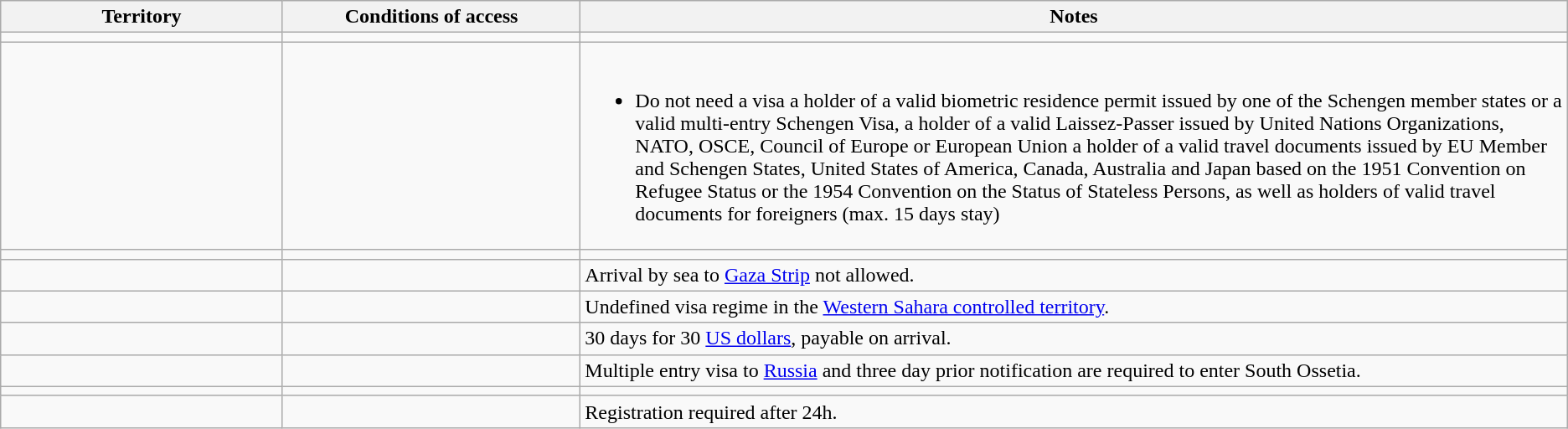<table class="wikitable" style="text-align: left; table-layout: fixed;">
<tr>
<th width="18%">Territory</th>
<th width="19%">Conditions of access</th>
<th>Notes</th>
</tr>
<tr>
<td></td>
<td></td>
<td></td>
</tr>
<tr>
<td></td>
<td></td>
<td><br><ul><li>Do not need a visa a holder of a valid biometric residence permit issued by one of the Schengen member states or a valid multi-entry Schengen Visa, a holder of a valid Laissez-Passer issued by United Nations Organizations, NATO, OSCE, Council of Europe or European Union a holder of a valid travel documents issued by EU Member and Schengen States, United States of America, Canada, Australia and Japan based on the 1951 Convention on Refugee Status or the 1954 Convention on the Status of Stateless Persons, as well as holders of valid travel documents for foreigners (max. 15 days stay)</li></ul></td>
</tr>
<tr>
<td></td>
<td></td>
<td></td>
</tr>
<tr>
<td></td>
<td></td>
<td>Arrival by sea to <a href='#'>Gaza Strip</a> not allowed.</td>
</tr>
<tr>
<td></td>
<td></td>
<td>Undefined visa regime in the <a href='#'>Western Sahara controlled territory</a>.</td>
</tr>
<tr>
<td></td>
<td></td>
<td>30 days for 30 <a href='#'>US dollars</a>, payable on arrival.</td>
</tr>
<tr>
<td></td>
<td></td>
<td>Multiple entry visa to <a href='#'>Russia</a> and three day prior notification are required to enter South Ossetia.</td>
</tr>
<tr>
<td></td>
<td></td>
<td></td>
</tr>
<tr>
<td></td>
<td></td>
<td>Registration required after 24h.</td>
</tr>
</table>
